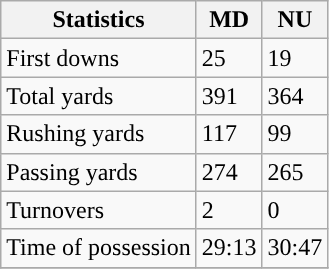<table class="wikitable">
<tr>
<th>Statistics</th>
<th>MD</th>
<th>NU</th>
</tr>
<tr>
<td>First downs</td>
<td>25</td>
<td>19</td>
</tr>
<tr>
<td>Total yards</td>
<td>391</td>
<td>364</td>
</tr>
<tr>
<td>Rushing yards</td>
<td>117</td>
<td>99</td>
</tr>
<tr>
<td>Passing yards</td>
<td>274</td>
<td>265</td>
</tr>
<tr>
<td>Turnovers</td>
<td>2</td>
<td>0</td>
</tr>
<tr>
<td>Time of possession</td>
<td>29:13</td>
<td>30:47</td>
</tr>
<tr>
</tr>
</table>
